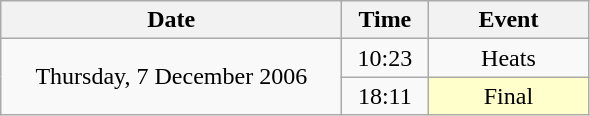<table class = "wikitable" style="text-align:center;">
<tr>
<th width=220>Date</th>
<th width=50>Time</th>
<th width=100>Event</th>
</tr>
<tr>
<td rowspan=2>Thursday, 7 December 2006</td>
<td>10:23</td>
<td>Heats</td>
</tr>
<tr>
<td>18:11</td>
<td bgcolor=ffffcc>Final</td>
</tr>
</table>
